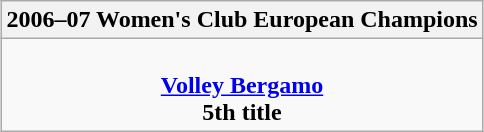<table class=wikitable style="text-align:center; margin:auto">
<tr>
<th>2006–07 Women's Club European Champions</th>
</tr>
<tr>
<td><br><strong><a href='#'>Volley Bergamo</a></strong><br><strong>5th title</strong></td>
</tr>
</table>
